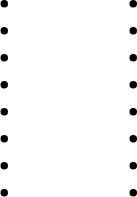<table>
<tr>
<td valign="top" width=25%><br><ul><li></li><li></li><li></li><li></li><li></li><li></li><li></li><li></li></ul></td>
<td valign="top" width=25%><br><ul><li></li><li></li><li></li><li></li><li></li><li></li><li></li><li></li></ul></td>
</tr>
</table>
